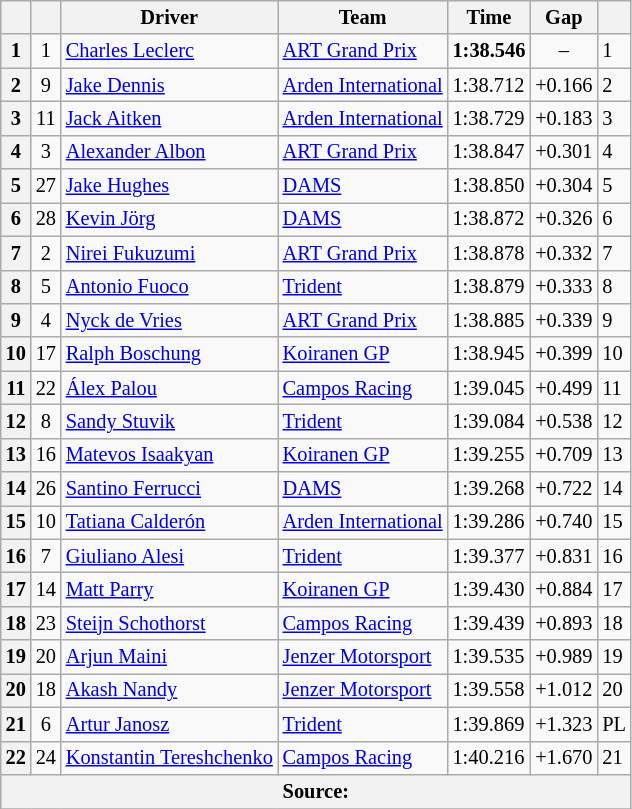<table class="wikitable" style="font-size:85%">
<tr>
<th></th>
<th></th>
<th>Driver</th>
<th>Team</th>
<th>Time</th>
<th>Gap</th>
<th></th>
</tr>
<tr>
<th>1</th>
<td align="center">1</td>
<td> <a href='#'>Charles Leclerc</a></td>
<td><a href='#'>ART Grand Prix</a></td>
<td><strong>1:38.546</strong></td>
<td align="center">–</td>
<td>1</td>
</tr>
<tr>
<th>2</th>
<td align="center">9</td>
<td> <a href='#'>Jake Dennis</a></td>
<td><a href='#'>Arden International</a></td>
<td>1:38.712</td>
<td>+0.166</td>
<td>2</td>
</tr>
<tr>
<th>3</th>
<td align="center">11</td>
<td> <a href='#'>Jack Aitken</a></td>
<td><a href='#'>Arden International</a></td>
<td>1:38.729</td>
<td>+0.183</td>
<td>3</td>
</tr>
<tr>
<th>4</th>
<td align="center">3</td>
<td> <a href='#'>Alexander Albon</a></td>
<td><a href='#'>ART Grand Prix</a></td>
<td>1:38.847</td>
<td>+0.301</td>
<td>4</td>
</tr>
<tr>
<th>5</th>
<td align="center">27</td>
<td> <a href='#'>Jake Hughes</a></td>
<td><a href='#'>DAMS</a></td>
<td>1:38.850</td>
<td>+0.304</td>
<td>5</td>
</tr>
<tr>
<th>6</th>
<td align="center">28</td>
<td> <a href='#'>Kevin Jörg</a></td>
<td><a href='#'>DAMS</a></td>
<td>1:38.872</td>
<td>+0.326</td>
<td>6</td>
</tr>
<tr>
<th>7</th>
<td align="center">2</td>
<td> <a href='#'>Nirei Fukuzumi</a></td>
<td><a href='#'>ART Grand Prix</a></td>
<td>1:38.878</td>
<td>+0.332</td>
<td>7</td>
</tr>
<tr>
<th>8</th>
<td align="center">5</td>
<td> <a href='#'>Antonio Fuoco</a></td>
<td><a href='#'>Trident</a></td>
<td>1:38.879</td>
<td>+0.333</td>
<td>8</td>
</tr>
<tr>
<th>9</th>
<td align="center">4</td>
<td> <a href='#'>Nyck de Vries</a></td>
<td><a href='#'>ART Grand Prix</a></td>
<td>1:38.885</td>
<td>+0.339</td>
<td>9</td>
</tr>
<tr>
<th>10</th>
<td align="center">17</td>
<td> <a href='#'>Ralph Boschung</a></td>
<td><a href='#'>Koiranen GP</a></td>
<td>1:38.945</td>
<td>+0.399</td>
<td>10</td>
</tr>
<tr>
<th>11</th>
<td align="center">22</td>
<td> <a href='#'>Álex Palou</a></td>
<td><a href='#'>Campos Racing</a></td>
<td>1:39.045</td>
<td>+0.499</td>
<td>11</td>
</tr>
<tr>
<th>12</th>
<td align="center">8</td>
<td> <a href='#'>Sandy Stuvik</a></td>
<td><a href='#'>Trident</a></td>
<td>1:39.084</td>
<td>+0.538</td>
<td>12</td>
</tr>
<tr>
<th>13</th>
<td align="center">16</td>
<td> <a href='#'>Matevos Isaakyan</a></td>
<td><a href='#'>Koiranen GP</a></td>
<td>1:39.255</td>
<td>+0.709</td>
<td>13</td>
</tr>
<tr>
<th>14</th>
<td align="center">26</td>
<td> <a href='#'>Santino Ferrucci</a></td>
<td><a href='#'>DAMS</a></td>
<td>1:39.268</td>
<td>+0.722</td>
<td>14</td>
</tr>
<tr>
<th>15</th>
<td align="center">10</td>
<td> <a href='#'>Tatiana Calderón</a></td>
<td><a href='#'>Arden International</a></td>
<td>1:39.286</td>
<td>+0.740</td>
<td>15</td>
</tr>
<tr>
<th>16</th>
<td align="center">7</td>
<td> <a href='#'>Giuliano Alesi</a></td>
<td><a href='#'>Trident</a></td>
<td>1:39.377</td>
<td>+0.831</td>
<td>16</td>
</tr>
<tr>
<th>17</th>
<td align="center">14</td>
<td> <a href='#'>Matt Parry</a></td>
<td><a href='#'>Koiranen GP</a></td>
<td>1:39.430</td>
<td>+0.884</td>
<td>17</td>
</tr>
<tr>
<th>18</th>
<td align="center">23</td>
<td> <a href='#'>Steijn Schothorst</a></td>
<td><a href='#'>Campos Racing</a></td>
<td>1:39.439</td>
<td>+0.893</td>
<td>18</td>
</tr>
<tr>
<th>19</th>
<td align="center">20</td>
<td> <a href='#'>Arjun Maini</a></td>
<td><a href='#'>Jenzer Motorsport</a></td>
<td>1:39.535</td>
<td>+0.989</td>
<td>19</td>
</tr>
<tr>
<th>20</th>
<td align="center">18</td>
<td> <a href='#'>Akash Nandy</a></td>
<td><a href='#'>Jenzer Motorsport</a></td>
<td>1:39.558</td>
<td>+1.012</td>
<td>20</td>
</tr>
<tr>
<th>21</th>
<td align="center">6</td>
<td> <a href='#'>Artur Janosz</a></td>
<td><a href='#'>Trident</a></td>
<td>1:39.869</td>
<td>+1.323</td>
<td>PL</td>
</tr>
<tr>
<th>22</th>
<td align="center">24</td>
<td> <a href='#'>Konstantin Tereshchenko</a></td>
<td><a href='#'>Campos Racing</a></td>
<td>1:40.216</td>
<td>+1.670</td>
<td>21</td>
</tr>
<tr>
<th colspan="7">Source:</th>
</tr>
<tr>
</tr>
</table>
